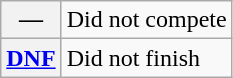<table class="wikitable">
<tr>
<th scope="row">—</th>
<td>Did not compete</td>
</tr>
<tr>
<th scope="row"><a href='#'>DNF</a></th>
<td>Did not finish</td>
</tr>
</table>
